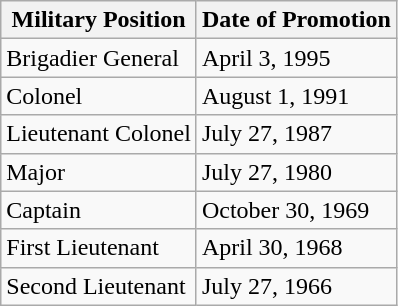<table class="wikitable">
<tr>
<th>Military Position</th>
<th>Date of Promotion</th>
</tr>
<tr>
<td>Brigadier General</td>
<td>April 3, 1995</td>
</tr>
<tr>
<td>Colonel</td>
<td>August 1, 1991</td>
</tr>
<tr>
<td>Lieutenant Colonel</td>
<td>July 27, 1987</td>
</tr>
<tr>
<td>Major</td>
<td>July 27, 1980</td>
</tr>
<tr>
<td>Captain</td>
<td>October 30, 1969</td>
</tr>
<tr>
<td>First Lieutenant</td>
<td>April 30, 1968</td>
</tr>
<tr>
<td>Second Lieutenant</td>
<td>July 27, 1966</td>
</tr>
</table>
